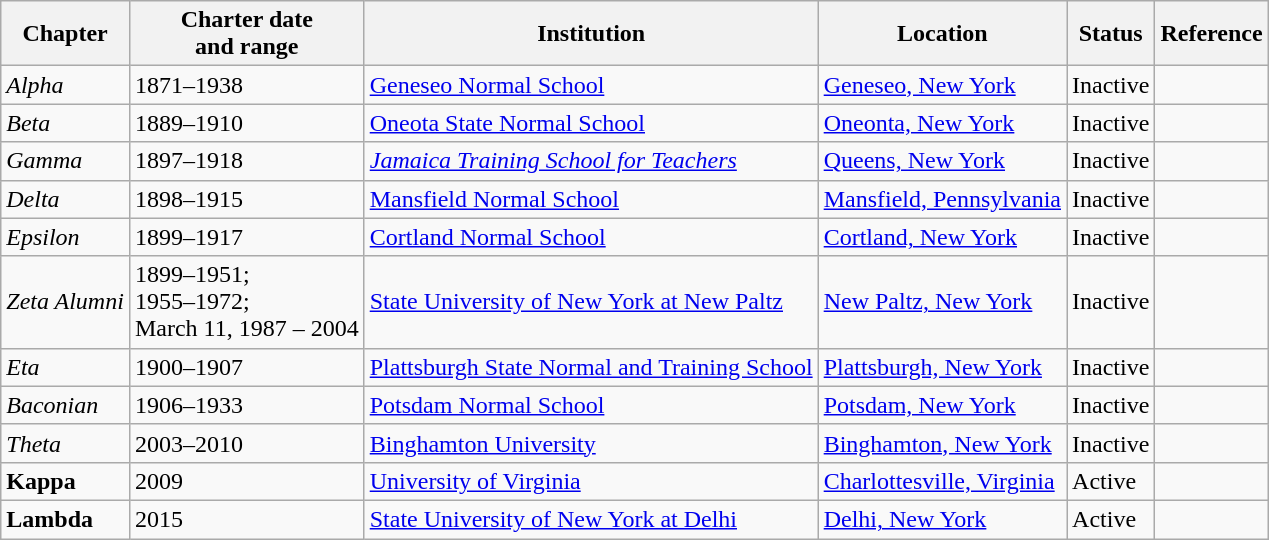<table class="wikitable sortable">
<tr>
<th>Chapter</th>
<th>Charter date<br>and range</th>
<th>Institution</th>
<th>Location</th>
<th>Status</th>
<th>Reference</th>
</tr>
<tr>
<td><em>Alpha</em></td>
<td>1871–1938</td>
<td><a href='#'>Geneseo Normal School</a></td>
<td><a href='#'>Geneseo, New York</a></td>
<td>Inactive</td>
<td></td>
</tr>
<tr>
<td><em>Beta</em></td>
<td>1889–1910</td>
<td><a href='#'>Oneota State Normal School</a></td>
<td><a href='#'>Oneonta, New York</a></td>
<td>Inactive</td>
<td></td>
</tr>
<tr>
<td><em>Gamma</em></td>
<td>1897–1918</td>
<td><em><a href='#'>Jamaica Training School for Teachers</a></em></td>
<td><a href='#'>Queens, New York</a></td>
<td>Inactive</td>
<td></td>
</tr>
<tr>
<td><em>Delta</em></td>
<td>1898–1915</td>
<td><a href='#'>Mansfield Normal School</a></td>
<td><a href='#'>Mansfield, Pennsylvania</a></td>
<td>Inactive</td>
<td></td>
</tr>
<tr>
<td><em>Epsilon</em></td>
<td>1899–1917</td>
<td><a href='#'>Cortland Normal School</a></td>
<td><a href='#'>Cortland, New York</a></td>
<td>Inactive</td>
<td></td>
</tr>
<tr>
<td><em>Zeta Alumni</em></td>
<td>1899–1951;<br>1955–1972;<br>March 11, 1987 – 2004</td>
<td><a href='#'>State University of New York at New Paltz</a></td>
<td><a href='#'>New Paltz, New York</a></td>
<td>Inactive</td>
<td></td>
</tr>
<tr>
<td><em>Eta</em></td>
<td>1900–1907</td>
<td><a href='#'>Plattsburgh State Normal and Training School</a></td>
<td><a href='#'>Plattsburgh, New York</a></td>
<td>Inactive</td>
<td></td>
</tr>
<tr>
<td><em>Baconian</em></td>
<td>1906–1933</td>
<td><a href='#'>Potsdam Normal School</a></td>
<td><a href='#'>Potsdam, New York</a></td>
<td>Inactive</td>
<td></td>
</tr>
<tr>
<td><em>Theta</em></td>
<td>2003–2010</td>
<td><a href='#'>Binghamton University</a></td>
<td><a href='#'>Binghamton, New York</a></td>
<td>Inactive</td>
<td></td>
</tr>
<tr>
<td><strong>Kappa</strong></td>
<td>2009</td>
<td><a href='#'>University of Virginia</a></td>
<td><a href='#'>Charlottesville, Virginia</a></td>
<td>Active</td>
<td></td>
</tr>
<tr>
<td><strong>Lambda</strong></td>
<td>2015</td>
<td><a href='#'>State University of New York at Delhi</a></td>
<td><a href='#'>Delhi, New York</a></td>
<td>Active</td>
<td></td>
</tr>
</table>
